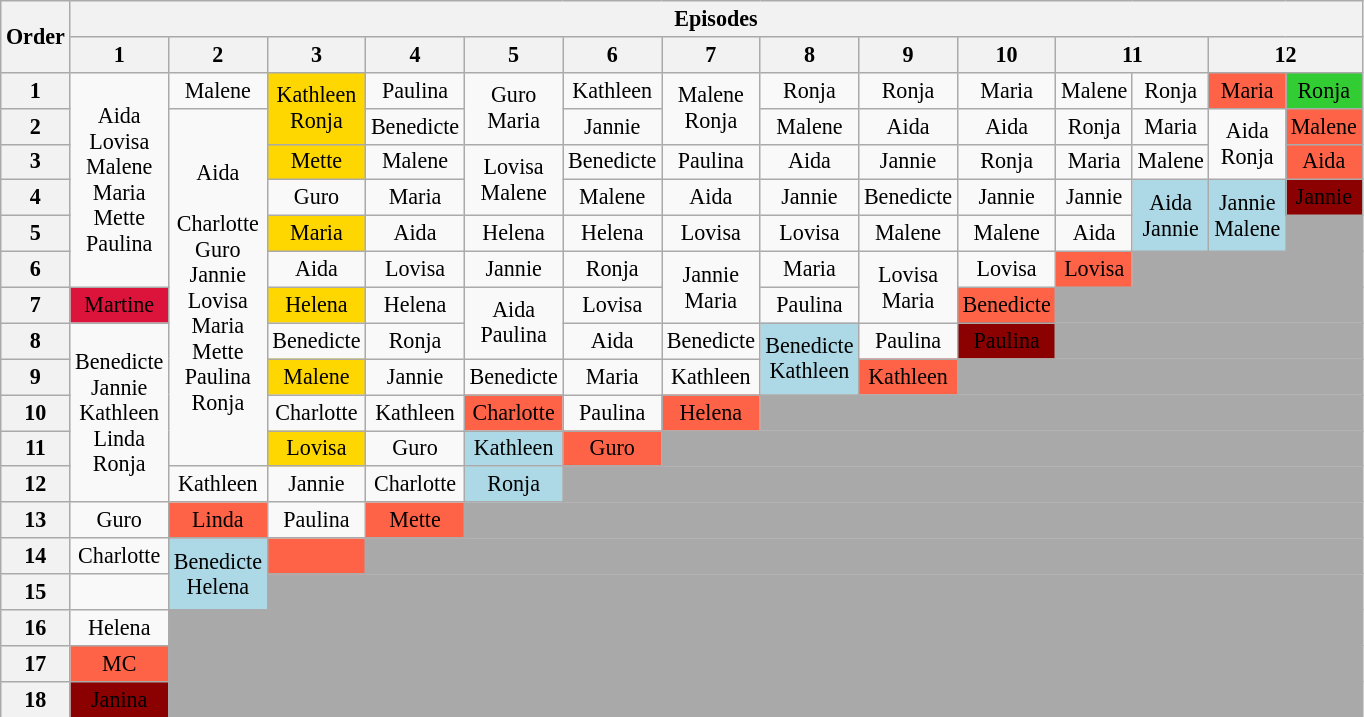<table class="wikitable" style="text-align:center; font-size:92%">
<tr>
<th rowspan="2">Order</th>
<th colspan="15">Episodes</th>
</tr>
<tr>
<th>1</th>
<th>2</th>
<th>3</th>
<th>4</th>
<th>5</th>
<th>6</th>
<th>7</th>
<th>8</th>
<th>9</th>
<th>10</th>
<th colspan="2">11</th>
<th colspan="3">12</th>
</tr>
<tr>
<th>1</th>
<td rowspan="6">Aida<br>Lovisa<br>Malene<br>Maria<br>Mette<br>Paulina</td>
<td>Malene</td>
<td style="background:gold;"rowspan="2">Kathleen<br>Ronja</td>
<td>Paulina</td>
<td rowspan="2">Guro<br>Maria</td>
<td>Kathleen</td>
<td rowspan="2">Malene<br>Ronja</td>
<td>Ronja</td>
<td>Ronja</td>
<td>Maria</td>
<td>Malene</td>
<td>Ronja</td>
<td style="background:tomato;">Maria</td>
<td style="background:limegreen;">Ronja</td>
</tr>
<tr>
<th>2</th>
<td rowspan="10">Aida<br><br>Charlotte<br>Guro<br>Jannie<br>Lovisa<br>Maria<br>Mette<br>Paulina<br>Ronja</td>
<td>Benedicte</td>
<td>Jannie</td>
<td>Malene</td>
<td>Aida</td>
<td>Aida</td>
<td>Ronja</td>
<td>Maria</td>
<td rowspan="2">Aida<br>Ronja</td>
<td style="background:tomato;">Malene</td>
</tr>
<tr>
<th>3</th>
<td style="background:gold;">Mette</td>
<td>Malene</td>
<td rowspan="2">Lovisa<br>Malene</td>
<td>Benedicte</td>
<td>Paulina</td>
<td>Aida</td>
<td>Jannie</td>
<td>Ronja</td>
<td>Maria</td>
<td>Malene</td>
<td style="background:tomato;">Aida</td>
</tr>
<tr>
<th>4</th>
<td>Guro</td>
<td>Maria</td>
<td>Malene</td>
<td>Aida</td>
<td>Jannie</td>
<td>Benedicte</td>
<td>Jannie</td>
<td>Jannie</td>
<td rowspan="2" style="background:lightblue;">Aida<br>Jannie</td>
<td rowspan="2" style="background:lightblue;">Jannie<br>Malene</td>
<td style="background:darkred;"><span>Jannie</span></td>
</tr>
<tr>
<th>5</th>
<td style="background:gold;">Maria</td>
<td>Aida</td>
<td>Helena</td>
<td>Helena</td>
<td>Lovisa</td>
<td>Lovisa</td>
<td>Malene</td>
<td>Malene</td>
<td>Aida</td>
<td colspan="2" style="background:darkgrey"></td>
</tr>
<tr>
<th>6</th>
<td>Aida</td>
<td>Lovisa</td>
<td>Jannie</td>
<td>Ronja</td>
<td rowspan="2">Jannie<br>Maria</td>
<td>Maria</td>
<td rowspan="2">Lovisa<br>Maria</td>
<td>Lovisa</td>
<td style="background:tomato;">Lovisa</td>
<td colspan="4" style="background:darkgrey"></td>
</tr>
<tr>
<th>7</th>
<td style="background:crimson;"><span>Martine</span></td>
<td style="background:gold;">Helena</td>
<td>Helena</td>
<td rowspan="2">Aida<br>Paulina</td>
<td>Lovisa</td>
<td>Paulina</td>
<td style="background:tomato;">Benedicte</td>
<td colspan="5" style="background:darkgrey"></td>
</tr>
<tr>
<th>8</th>
<td rowspan="5">Benedicte<br>Jannie<br>Kathleen<br>Linda<br>Ronja</td>
<td>Benedicte</td>
<td>Ronja</td>
<td>Aida</td>
<td>Benedicte</td>
<td rowspan="2" style="background:lightblue;">Benedicte <br> Kathleen</td>
<td>Paulina</td>
<td style="background:darkred;"><span>Paulina</span></td>
<td colspan="5" style="background:darkgrey"></td>
</tr>
<tr>
<th>9</th>
<td style="background:gold;">Malene</td>
<td>Jannie</td>
<td>Benedicte</td>
<td>Maria</td>
<td>Kathleen</td>
<td style="background:tomato;">Kathleen</td>
<td colspan="6" style="background:darkgrey"></td>
</tr>
<tr>
<th>10</th>
<td>Charlotte</td>
<td>Kathleen</td>
<td bgcolor="tomato">Charlotte</td>
<td>Paulina</td>
<td style="background:tomato;">Helena</td>
<td colspan="8" style="background:darkgrey"></td>
</tr>
<tr>
<th>11</th>
<td style="background:gold;">Lovisa</td>
<td>Guro</td>
<td style="background:lightblue;">Kathleen</td>
<td style="background:tomato;">Guro</td>
<td colspan="9" style="background:darkgrey"></td>
</tr>
<tr>
<th>12</th>
<td>Kathleen</td>
<td>Jannie</td>
<td>Charlotte</td>
<td style="background:lightblue;">Ronja</td>
<td colspan="10" style="background:darkgrey"></td>
</tr>
<tr>
<th>13</th>
<td>Guro</td>
<td style="background:tomato;">Linda</td>
<td>Paulina</td>
<td style="background:tomato;">Mette</td>
<td colspan="11"  style="background:darkgray;"></td>
</tr>
<tr>
<th>14</th>
<td>Charlotte</td>
<td rowspan="2" style="background:lightblue;">Benedicte<br>Helena</td>
<td style="background:tomato;"></td>
<td colspan="18" style="background:darkgrey"></td>
</tr>
<tr>
<th>15</th>
<td></td>
<td colspan="15" style="background:darkgrey"></td>
</tr>
<tr>
<th>16</th>
<td>Helena</td>
<td colspan="18" style="background:darkgrey"></td>
</tr>
<tr>
<th>17</th>
<td style="background:tomato;">MC</td>
<td colspan="15" style="background:darkgrey"></td>
</tr>
<tr>
<th>18</th>
<td style="background:darkred;"><span>Janina</span></td>
<td colspan="18" style="background:darkgrey"></td>
</tr>
</table>
